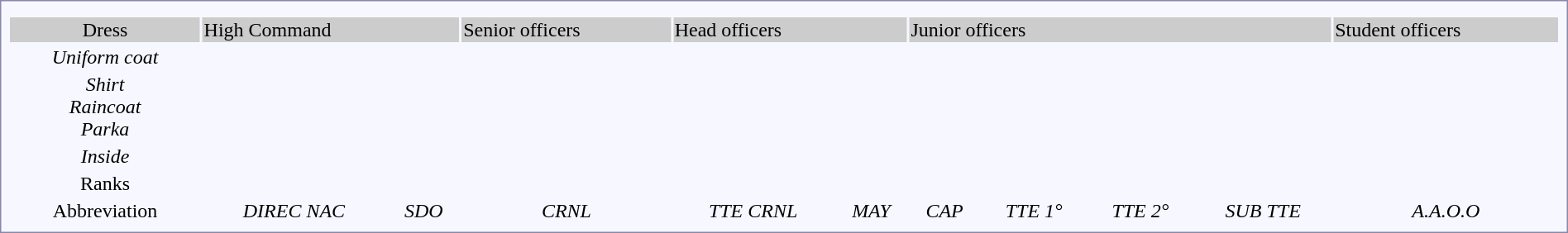<table style="border:1px solid #8888aa; background-color:#f7f8ff; padding:5px; font-size:100%; margin: 0px 12px 12px 0px;width:100%">
<tr>
</tr>
<tr bgcolor="#CCCCCC">
</tr>
<tr>
</tr>
<tr bgcolor="#CCCCCC">
<td align="center">Dress</td>
<td colspan=2>High Command</td>
<td colspan=1>Senior officers</td>
<td colspan=2>Head officers</td>
<td colspan=4>Junior officers</td>
<td colspan=5>Student officers</td>
</tr>
<tr align=center>
<td><em>Uniform coat</em></td>
<td align="center"></td>
<td align="center"></td>
<td align="center"></td>
<td align="center"></td>
<td align="center"></td>
<td align="center"></td>
<td align="center"></td>
<td align="center"></td>
<td align="center"></td>
<td align="center"></td>
</tr>
<tr align=center>
<td><em>Shirt<br>Raincoat<br>Parka</em></td>
<td align="center"></td>
<td align="center"></td>
<td align="center"></td>
<td align="center"></td>
<td align="center"></td>
<td align="center"></td>
<td align="center"></td>
<td align="center"></td>
<td align="center"></td>
</tr>
<tr align=center>
<td><em>Inside</em></td>
<td align="center"></td>
<td align="center"></td>
<td align="center"></td>
<td align="center"></td>
<td align="center"></td>
<td align="center"></td>
<td align="center"></td>
<td align="center"></td>
<td align="center"></td>
</tr>
<tr align=center>
<td>Ranks</td>
<td></td>
<td></td>
<td></td>
<td></td>
<td></td>
<td></td>
<td></td>
<td></td>
<td></td>
<td></td>
</tr>
<tr align="center">
<td>Abbreviation</td>
<td><em>DIREC NAC</em></td>
<td><em>SDO</em></td>
<td><em>CRNL</em></td>
<td><em>TTE CRNL</em></td>
<td><em>MAY</em></td>
<td><em>CAP</em></td>
<td><em>TTE 1°</em></td>
<td><em>TTE 2°</em></td>
<td><em>SUB TTE</em></td>
<td><em>A.A.O.O</em></td>
</tr>
</table>
